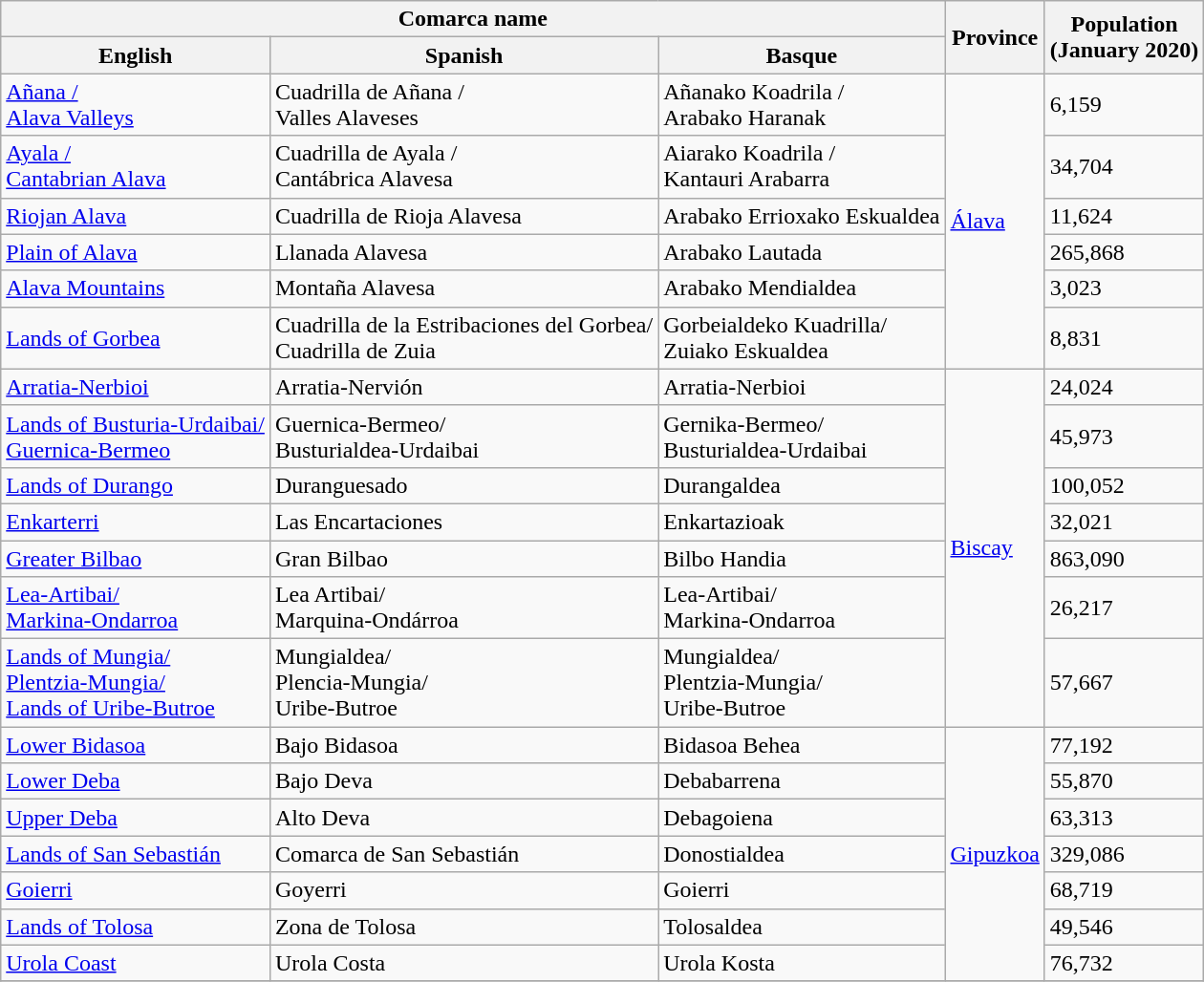<table class="wikitable sortable">
<tr>
<th colspan=3>Comarca name</th>
<th rowspan=2>Province</th>
<th rowspan=2>Population<br>(January 2020)</th>
</tr>
<tr>
<th>English</th>
<th>Spanish</th>
<th>Basque</th>
</tr>
<tr>
<td><a href='#'>Añana /<br>Alava Valleys</a></td>
<td>Cuadrilla de Añana /<br>Valles Alaveses</td>
<td>Añanako Koadrila /<br>Arabako Haranak</td>
<td rowspan=6><a href='#'>Álava</a></td>
<td>6,159</td>
</tr>
<tr>
<td><a href='#'>Ayala /<br>Cantabrian Alava</a></td>
<td>Cuadrilla de Ayala /<br>Cantábrica Alavesa</td>
<td>Aiarako Koadrila /<br>Kantauri Arabarra</td>
<td>34,704</td>
</tr>
<tr>
<td><a href='#'>Riojan Alava</a></td>
<td>Cuadrilla de Rioja Alavesa</td>
<td>Arabako Errioxako Eskualdea</td>
<td>11,624</td>
</tr>
<tr>
<td><a href='#'>Plain of Alava</a></td>
<td>Llanada Alavesa</td>
<td>Arabako Lautada</td>
<td>265,868</td>
</tr>
<tr>
<td><a href='#'>Alava Mountains</a></td>
<td>Montaña Alavesa</td>
<td>Arabako Mendialdea</td>
<td>3,023</td>
</tr>
<tr>
<td><a href='#'>Lands of Gorbea</a></td>
<td>Cuadrilla de la Estribaciones del Gorbea/<br>Cuadrilla de Zuia</td>
<td>Gorbeialdeko Kuadrilla/<br>Zuiako Eskualdea</td>
<td>8,831</td>
</tr>
<tr>
<td><a href='#'>Arratia-Nerbioi</a></td>
<td>Arratia-Nervión</td>
<td>Arratia-Nerbioi</td>
<td rowspan=7><a href='#'>Biscay</a></td>
<td>24,024</td>
</tr>
<tr>
<td><a href='#'>Lands of Busturia-Urdaibai/<br>Guernica-Bermeo</a></td>
<td>Guernica-Bermeo/<br>Busturialdea-Urdaibai</td>
<td>Gernika-Bermeo/<br>Busturialdea-Urdaibai</td>
<td>45,973</td>
</tr>
<tr>
<td><a href='#'>Lands of Durango</a></td>
<td>Duranguesado</td>
<td>Durangaldea</td>
<td>100,052</td>
</tr>
<tr>
<td><a href='#'>Enkarterri</a></td>
<td>Las Encartaciones</td>
<td>Enkartazioak</td>
<td>32,021</td>
</tr>
<tr>
<td><a href='#'>Greater Bilbao</a></td>
<td>Gran Bilbao</td>
<td>Bilbo Handia</td>
<td>863,090</td>
</tr>
<tr>
<td><a href='#'>Lea-Artibai/<br>Markina-Ondarroa</a></td>
<td>Lea Artibai/<br>Marquina-Ondárroa</td>
<td>Lea-Artibai/<br>Markina-Ondarroa</td>
<td>26,217</td>
</tr>
<tr>
<td><a href='#'>Lands of Mungia/<br>Plentzia-Mungia/<br>Lands of Uribe-Butroe</a></td>
<td>Mungialdea/<br>Plencia-Mungia/<br>Uribe-Butroe</td>
<td>Mungialdea/<br>Plentzia-Mungia/<br>Uribe-Butroe</td>
<td>57,667</td>
</tr>
<tr>
<td><a href='#'>Lower Bidasoa</a></td>
<td>Bajo Bidasoa</td>
<td>Bidasoa Behea</td>
<td rowspan=7><a href='#'>Gipuzkoa</a></td>
<td>77,192</td>
</tr>
<tr>
<td><a href='#'>Lower Deba</a></td>
<td>Bajo Deva</td>
<td>Debabarrena</td>
<td>55,870</td>
</tr>
<tr>
<td><a href='#'>Upper Deba</a></td>
<td>Alto Deva</td>
<td>Debagoiena</td>
<td>63,313</td>
</tr>
<tr>
<td><a href='#'>Lands of San Sebastián</a></td>
<td>Comarca de San Sebastián</td>
<td>Donostialdea</td>
<td>329,086</td>
</tr>
<tr>
<td><a href='#'>Goierri</a></td>
<td>Goyerri</td>
<td>Goierri</td>
<td>68,719</td>
</tr>
<tr>
<td><a href='#'>Lands of Tolosa</a></td>
<td>Zona de Tolosa</td>
<td>Tolosaldea</td>
<td>49,546</td>
</tr>
<tr>
<td><a href='#'>Urola Coast</a></td>
<td>Urola Costa</td>
<td>Urola Kosta</td>
<td>76,732</td>
</tr>
<tr>
</tr>
</table>
